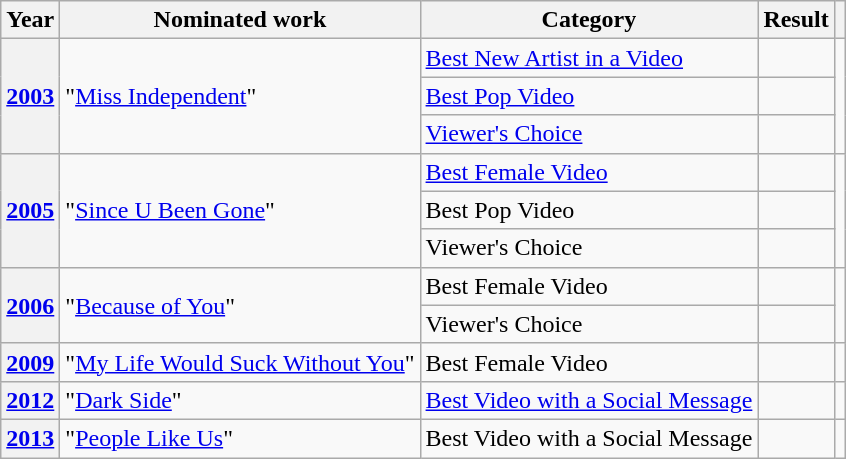<table class="wikitable plainrowheaders">
<tr>
<th>Year</th>
<th>Nominated work</th>
<th>Category</th>
<th>Result</th>
<th></th>
</tr>
<tr>
<th scope="row" rowspan="3"><a href='#'>2003</a></th>
<td rowspan="3">"<a href='#'>Miss Independent</a>"</td>
<td><a href='#'>Best New Artist in a Video</a></td>
<td></td>
<td align="center" rowspan="3"></td>
</tr>
<tr>
<td><a href='#'>Best Pop Video</a></td>
<td></td>
</tr>
<tr>
<td><a href='#'>Viewer's Choice</a></td>
<td></td>
</tr>
<tr>
<th scope="row" rowspan="3"><a href='#'>2005</a></th>
<td rowspan="3">"<a href='#'>Since U Been Gone</a>"</td>
<td><a href='#'>Best Female Video</a></td>
<td></td>
<td align="center" rowspan="3"><br></td>
</tr>
<tr>
<td>Best Pop Video</td>
<td></td>
</tr>
<tr>
<td>Viewer's Choice</td>
<td></td>
</tr>
<tr>
<th scope="row" rowspan="2"><a href='#'>2006</a></th>
<td rowspan="2">"<a href='#'>Because of You</a>"</td>
<td>Best Female Video</td>
<td></td>
<td align="center" rowspan="2"><br></td>
</tr>
<tr>
<td>Viewer's Choice</td>
<td></td>
</tr>
<tr>
<th scope="row"><a href='#'>2009</a></th>
<td>"<a href='#'>My Life Would Suck Without You</a>"</td>
<td>Best Female Video</td>
<td></td>
<td align="center"></td>
</tr>
<tr>
<th scope="row"><a href='#'>2012</a></th>
<td>"<a href='#'>Dark Side</a>"</td>
<td><a href='#'>Best Video with a Social Message</a></td>
<td></td>
<td align="center"></td>
</tr>
<tr>
<th scope="row"><a href='#'>2013</a></th>
<td>"<a href='#'>People Like Us</a>"</td>
<td>Best Video with a Social Message</td>
<td></td>
<td align="center"></td>
</tr>
</table>
